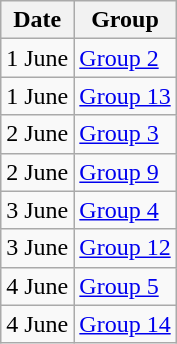<table class="wikitable">
<tr>
<th>Date</th>
<th>Group</th>
</tr>
<tr>
<td style="text-align:right;">1 June</td>
<td style="text-align:left;"><a href='#'>Group 2</a></td>
</tr>
<tr>
<td style="text-align:right;">1 June</td>
<td style="text-align:left;"><a href='#'>Group 13</a></td>
</tr>
<tr>
<td style="text-align:right;">2 June</td>
<td style="text-align:left;"><a href='#'>Group 3</a></td>
</tr>
<tr>
<td style="text-align:right;">2 June</td>
<td style="text-align:left;"><a href='#'>Group 9</a></td>
</tr>
<tr>
<td style="text-align:right;">3 June</td>
<td style="text-align:left;"><a href='#'>Group 4</a></td>
</tr>
<tr>
<td style="text-align:right;">3 June</td>
<td style="text-align:left;"><a href='#'>Group 12</a></td>
</tr>
<tr>
<td style="text-align:right;">4 June</td>
<td style="text-align:left;"><a href='#'>Group 5</a></td>
</tr>
<tr>
<td style="text-align:right;">4 June</td>
<td style="text-align:left;"><a href='#'>Group 14</a></td>
</tr>
</table>
